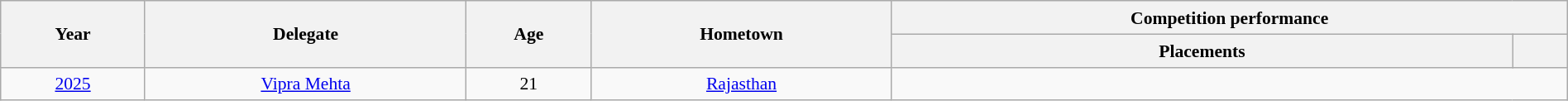<table class="wikitable" style="text-align:center; line-height:20px; font-size:90%; width:100%;">
<tr>
<th rowspan="2">Year</th>
<th rowspan="2">Delegate</th>
<th rowspan="2">Age</th>
<th rowspan="2">Hometown</th>
<th colspan="2">Competition performance</th>
</tr>
<tr>
<th>Placements</th>
<th></th>
</tr>
<tr>
<td><a href='#'>2025</a></td>
<td><a href='#'>Vipra Mehta</a></td>
<td>21</td>
<td><a href='#'>Rajasthan</a></td>
<td colspan=2></td>
</tr>
</table>
